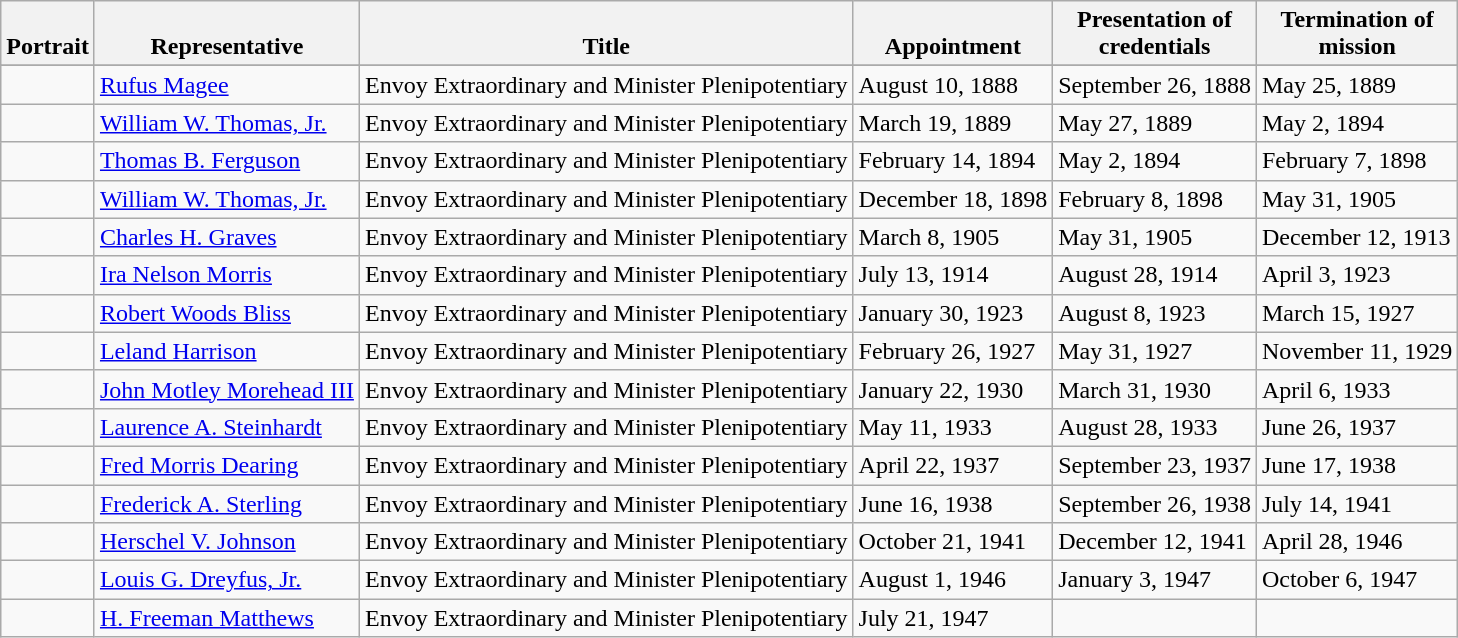<table class=wikitable>
<tr>
<th valign=bottom>Portrait</th>
<th style="text-align:center; vertical-align:bottom;">Representative</th>
<th valign=bottom>Title</th>
<th valign=bottom>Appointment</th>
<th valign=bottom>Presentation of<br>credentials</th>
<th valign=bottom>Termination of<br>mission</th>
</tr>
<tr>
</tr>
<tr>
<td></td>
<td><a href='#'>Rufus Magee</a></td>
<td>Envoy Extraordinary and Minister Plenipotentiary</td>
<td>August 10, 1888</td>
<td>September 26, 1888</td>
<td>May 25, 1889</td>
</tr>
<tr>
<td></td>
<td><a href='#'>William W. Thomas, Jr.</a></td>
<td>Envoy Extraordinary and Minister Plenipotentiary</td>
<td>March 19, 1889</td>
<td>May 27, 1889</td>
<td>May 2, 1894</td>
</tr>
<tr>
<td></td>
<td><a href='#'>Thomas B. Ferguson</a></td>
<td>Envoy Extraordinary and Minister Plenipotentiary</td>
<td>February 14, 1894</td>
<td>May 2, 1894</td>
<td>February 7, 1898</td>
</tr>
<tr>
<td></td>
<td><a href='#'>William W. Thomas, Jr.</a></td>
<td>Envoy Extraordinary and Minister Plenipotentiary</td>
<td>December 18, 1898</td>
<td>February 8, 1898</td>
<td>May 31, 1905</td>
</tr>
<tr>
<td></td>
<td><a href='#'>Charles H. Graves</a></td>
<td>Envoy Extraordinary and Minister Plenipotentiary</td>
<td>March 8, 1905</td>
<td>May 31, 1905</td>
<td>December 12, 1913</td>
</tr>
<tr>
<td></td>
<td><a href='#'>Ira Nelson Morris</a></td>
<td>Envoy Extraordinary and Minister Plenipotentiary</td>
<td>July 13, 1914</td>
<td>August 28, 1914</td>
<td>April 3, 1923</td>
</tr>
<tr>
<td></td>
<td><a href='#'>Robert Woods Bliss</a></td>
<td>Envoy Extraordinary and Minister Plenipotentiary</td>
<td>January 30, 1923</td>
<td>August 8, 1923</td>
<td>March 15, 1927</td>
</tr>
<tr>
<td></td>
<td><a href='#'>Leland Harrison</a></td>
<td>Envoy Extraordinary and Minister Plenipotentiary</td>
<td>February 26, 1927</td>
<td>May 31, 1927</td>
<td>November 11, 1929</td>
</tr>
<tr>
<td></td>
<td><a href='#'>John Motley Morehead III</a></td>
<td>Envoy Extraordinary and Minister Plenipotentiary</td>
<td>January 22, 1930</td>
<td>March 31, 1930</td>
<td>April 6, 1933</td>
</tr>
<tr>
<td></td>
<td><a href='#'>Laurence A. Steinhardt</a></td>
<td>Envoy Extraordinary and Minister Plenipotentiary</td>
<td>May 11, 1933</td>
<td>August 28, 1933</td>
<td>June 26, 1937</td>
</tr>
<tr>
<td></td>
<td><a href='#'>Fred Morris Dearing</a></td>
<td>Envoy Extraordinary and Minister Plenipotentiary</td>
<td>April 22, 1937</td>
<td>September 23, 1937</td>
<td>June 17, 1938</td>
</tr>
<tr>
<td></td>
<td><a href='#'>Frederick A. Sterling</a></td>
<td>Envoy Extraordinary and Minister Plenipotentiary</td>
<td>June 16, 1938</td>
<td>September 26, 1938</td>
<td>July 14, 1941</td>
</tr>
<tr>
<td></td>
<td><a href='#'>Herschel V. Johnson</a></td>
<td>Envoy Extraordinary and Minister Plenipotentiary</td>
<td>October 21, 1941</td>
<td>December 12, 1941</td>
<td>April 28, 1946</td>
</tr>
<tr>
<td></td>
<td><a href='#'>Louis G. Dreyfus, Jr.</a></td>
<td>Envoy Extraordinary and Minister Plenipotentiary</td>
<td>August 1, 1946</td>
<td>January 3, 1947</td>
<td>October 6, 1947</td>
</tr>
<tr>
<td></td>
<td><a href='#'>H. Freeman Matthews</a></td>
<td>Envoy Extraordinary and Minister Plenipotentiary</td>
<td>July 21, 1947</td>
<td></td>
<td></td>
</tr>
</table>
